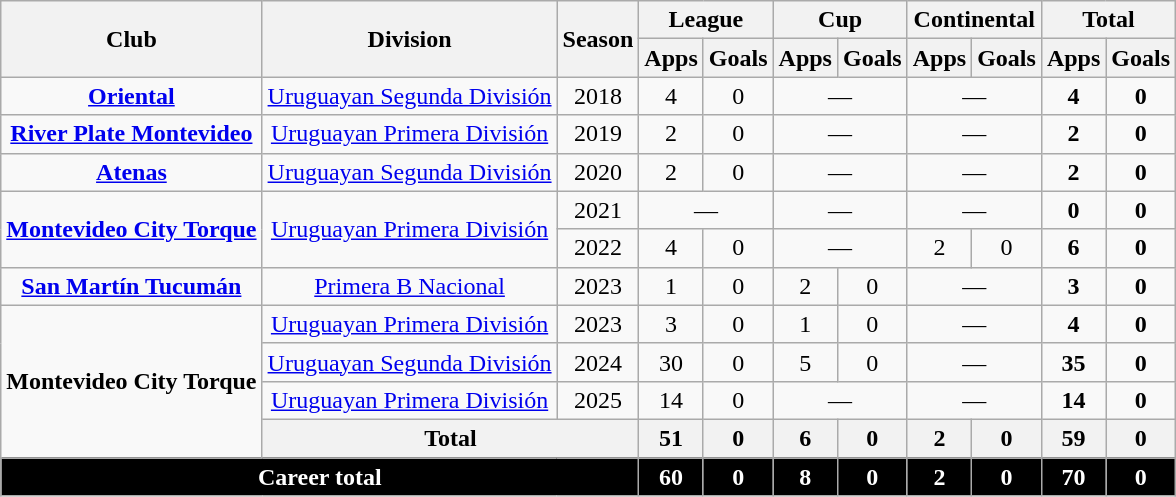<table class="wikitable center" style="text-align:center">
<tr>
<th rowspan="2">Club</th>
<th rowspan="2">Division</th>
<th rowspan="2">Season</th>
<th colspan="2">League</th>
<th colspan="2">Cup</th>
<th colspan="2">Continental</th>
<th colspan="2">Total</th>
</tr>
<tr>
<th>Apps</th>
<th>Goals</th>
<th>Apps</th>
<th>Goals</th>
<th>Apps</th>
<th>Goals</th>
<th>Apps</th>
<th>Goals</th>
</tr>
<tr>
<td><strong><a href='#'>Oriental</a></strong></td>
<td><a href='#'>Uruguayan Segunda División</a></td>
<td>2018</td>
<td>4</td>
<td>0</td>
<td colspan="2">—</td>
<td colspan="2">—</td>
<td><strong>4</strong></td>
<td><strong>0</strong></td>
</tr>
<tr>
<td><strong><a href='#'>River Plate Montevideo</a></strong></td>
<td><a href='#'>Uruguayan Primera División</a></td>
<td>2019</td>
<td>2</td>
<td>0</td>
<td colspan="2">—</td>
<td colspan="2">—</td>
<td><strong>2</strong></td>
<td><strong>0</strong></td>
</tr>
<tr>
<td><strong><a href='#'>Atenas</a></strong></td>
<td><a href='#'>Uruguayan Segunda División</a></td>
<td>2020</td>
<td>2</td>
<td>0</td>
<td colspan="2">—</td>
<td colspan="2">—</td>
<td><strong>2</strong></td>
<td><strong>0</strong></td>
</tr>
<tr>
<td rowspan="2"><strong><a href='#'>Montevideo City Torque</a></strong></td>
<td rowspan="2"><a href='#'>Uruguayan Primera División</a></td>
<td>2021</td>
<td colspan="2">—</td>
<td colspan="2">—</td>
<td colspan="2">—</td>
<td><strong>0</strong></td>
<td><strong>0</strong></td>
</tr>
<tr>
<td>2022</td>
<td>4</td>
<td>0</td>
<td colspan="2">—</td>
<td>2</td>
<td>0</td>
<td><strong>6</strong></td>
<td><strong>0</strong></td>
</tr>
<tr>
<td><strong><a href='#'>San Martín Tucumán</a></strong></td>
<td><a href='#'>Primera B Nacional</a></td>
<td>2023</td>
<td>1</td>
<td>0</td>
<td>2</td>
<td>0</td>
<td colspan="2">—</td>
<td><strong>3</strong></td>
<td><strong>0</strong></td>
</tr>
<tr>
<td rowspan="4"><strong>Montevideo City Torque</strong></td>
<td><a href='#'>Uruguayan Primera División</a></td>
<td>2023</td>
<td>3</td>
<td>0</td>
<td>1</td>
<td>0</td>
<td colspan="2">—</td>
<td><strong>4</strong></td>
<td><strong>0</strong></td>
</tr>
<tr>
<td><a href='#'>Uruguayan Segunda División</a></td>
<td>2024</td>
<td>30</td>
<td>0</td>
<td>5</td>
<td>0</td>
<td colspan="2">—</td>
<td><strong>35</strong></td>
<td><strong>0</strong></td>
</tr>
<tr>
<td><a href='#'>Uruguayan Primera División</a></td>
<td>2025</td>
<td>14</td>
<td>0</td>
<td colspan="2">—</td>
<td colspan="2">—</td>
<td><strong>14</strong></td>
<td><strong>0</strong></td>
</tr>
<tr>
<th colspan="2">Total</th>
<th>51</th>
<th>0</th>
<th>6</th>
<th>0</th>
<th>2</th>
<th>0</th>
<th>59</th>
<th>0</th>
</tr>
<tr style="color: white; font-weight: bold; background: #000">
<td colspan="3" valign="center">Career total</td>
<td>60</td>
<td>0</td>
<td>8</td>
<td>0</td>
<td>2</td>
<td>0</td>
<td>70</td>
<td>0</td>
</tr>
</table>
